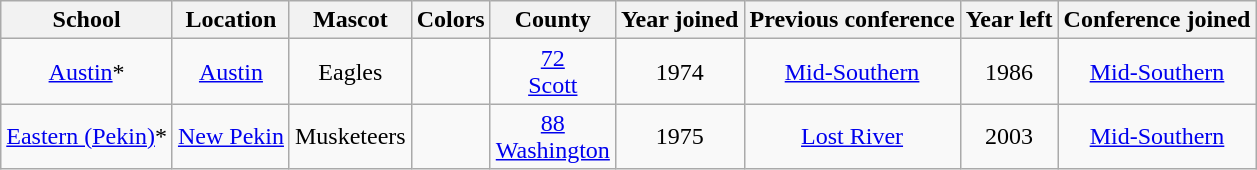<table class="wikitable" style="text-align:center;">
<tr>
<th>School</th>
<th>Location</th>
<th>Mascot</th>
<th>Colors</th>
<th>County</th>
<th>Year joined</th>
<th>Previous conference</th>
<th>Year left</th>
<th>Conference joined</th>
</tr>
<tr>
<td><a href='#'>Austin</a>*</td>
<td><a href='#'>Austin</a></td>
<td>Eagles</td>
<td> </td>
<td><a href='#'>72 <br> Scott</a></td>
<td>1974</td>
<td><a href='#'>Mid-Southern</a></td>
<td>1986</td>
<td><a href='#'>Mid-Southern</a></td>
</tr>
<tr>
<td><a href='#'>Eastern (Pekin)</a>*</td>
<td><a href='#'>New Pekin</a></td>
<td>Musketeers</td>
<td>  </td>
<td><a href='#'>88 <br> Washington</a></td>
<td>1975</td>
<td><a href='#'>Lost River</a></td>
<td>2003</td>
<td><a href='#'>Mid-Southern</a></td>
</tr>
</table>
